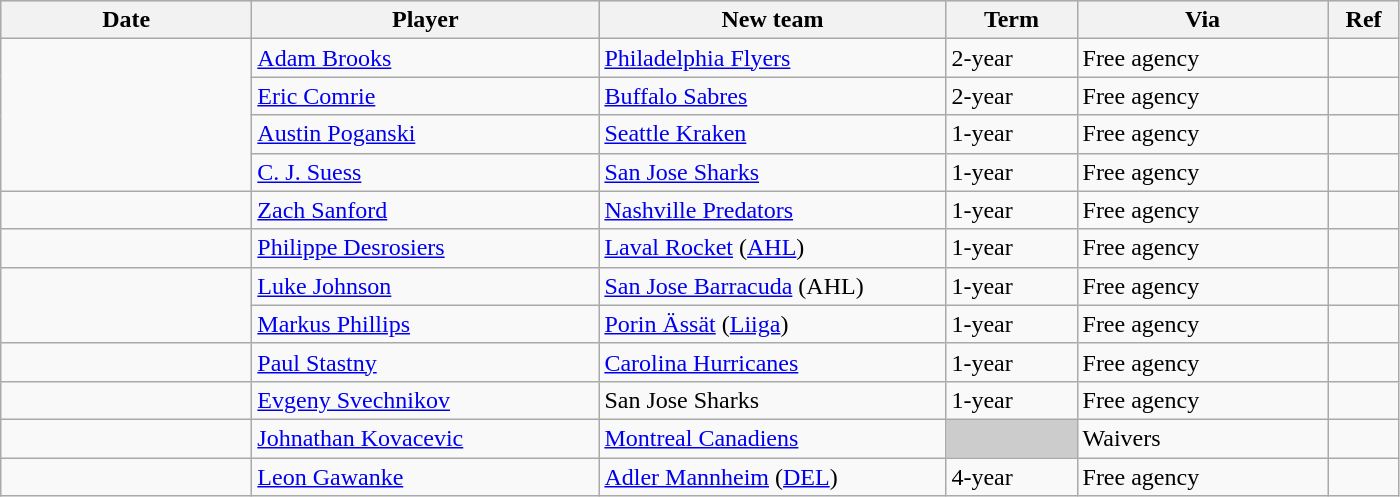<table class="wikitable">
<tr style="background:#ddd; text-align:center;">
<th style="width: 10em;">Date</th>
<th style="width: 14em;">Player</th>
<th style="width: 14em;">New team</th>
<th style="width: 5em;">Term</th>
<th style="width: 10em;">Via</th>
<th style="width: 2.5em;">Ref</th>
</tr>
<tr>
<td rowspan=4></td>
<td><a href='#'>Adam Brooks</a></td>
<td><a href='#'>Philadelphia Flyers</a></td>
<td>2-year</td>
<td>Free agency</td>
<td></td>
</tr>
<tr>
<td><a href='#'>Eric Comrie</a></td>
<td><a href='#'>Buffalo Sabres</a></td>
<td>2-year</td>
<td>Free agency</td>
<td></td>
</tr>
<tr>
<td><a href='#'>Austin Poganski</a></td>
<td><a href='#'>Seattle Kraken</a></td>
<td>1-year</td>
<td>Free agency</td>
<td></td>
</tr>
<tr>
<td><a href='#'>C. J. Suess</a></td>
<td><a href='#'>San Jose Sharks</a></td>
<td>1-year</td>
<td>Free agency</td>
<td></td>
</tr>
<tr>
<td></td>
<td><a href='#'>Zach Sanford</a></td>
<td><a href='#'>Nashville Predators</a></td>
<td>1-year</td>
<td>Free agency</td>
<td></td>
</tr>
<tr>
<td></td>
<td><a href='#'>Philippe Desrosiers</a></td>
<td><a href='#'>Laval Rocket</a> (<a href='#'>AHL</a>)</td>
<td>1-year</td>
<td>Free agency</td>
<td></td>
</tr>
<tr>
<td rowspan=2></td>
<td><a href='#'>Luke Johnson</a></td>
<td><a href='#'>San Jose Barracuda</a> (AHL)</td>
<td>1-year</td>
<td>Free agency</td>
<td></td>
</tr>
<tr>
<td><a href='#'>Markus Phillips</a></td>
<td><a href='#'>Porin Ässät</a> (<a href='#'>Liiga</a>)</td>
<td>1-year</td>
<td>Free agency</td>
<td></td>
</tr>
<tr>
<td></td>
<td><a href='#'>Paul Stastny</a></td>
<td><a href='#'>Carolina Hurricanes</a></td>
<td>1-year</td>
<td>Free agency</td>
<td></td>
</tr>
<tr>
<td></td>
<td><a href='#'>Evgeny Svechnikov</a></td>
<td>San Jose Sharks</td>
<td>1-year</td>
<td>Free agency</td>
<td></td>
</tr>
<tr>
<td></td>
<td><a href='#'>Johnathan Kovacevic</a></td>
<td><a href='#'>Montreal Canadiens</a></td>
<td style="background:#ccc;"></td>
<td>Waivers</td>
<td></td>
</tr>
<tr>
<td></td>
<td><a href='#'>Leon Gawanke</a></td>
<td><a href='#'>Adler Mannheim</a> (<a href='#'>DEL</a>)</td>
<td>4-year</td>
<td>Free agency</td>
<td></td>
</tr>
</table>
